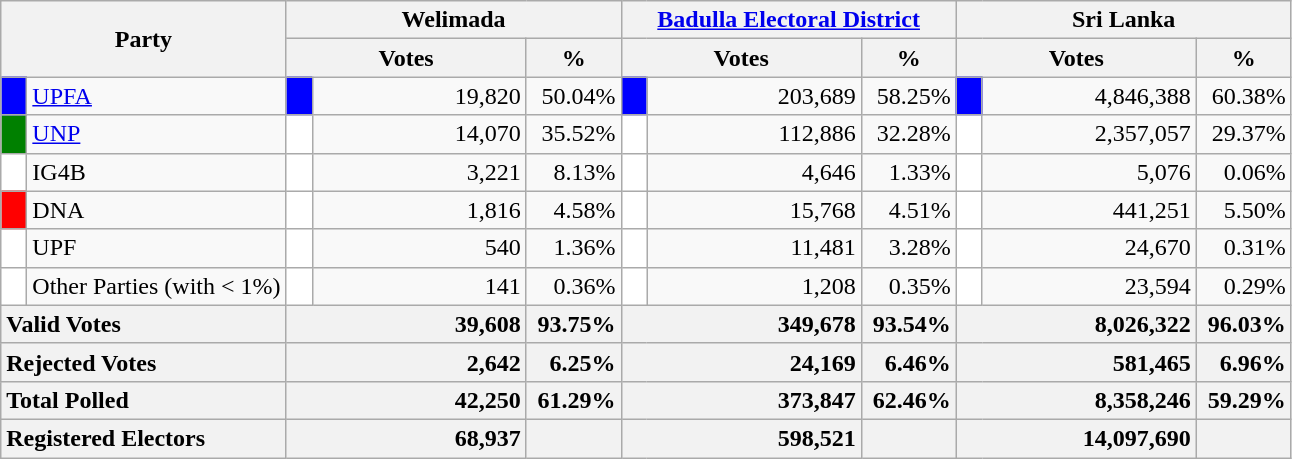<table class="wikitable">
<tr>
<th colspan="2" width="144px"rowspan="2">Party</th>
<th colspan="3" width="216px">Welimada</th>
<th colspan="3" width="216px"><a href='#'>Badulla Electoral District</a></th>
<th colspan="3" width="216px">Sri Lanka</th>
</tr>
<tr>
<th colspan="2" width="144px">Votes</th>
<th>%</th>
<th colspan="2" width="144px">Votes</th>
<th>%</th>
<th colspan="2" width="144px">Votes</th>
<th>%</th>
</tr>
<tr>
<td style="background-color:blue;" width="10px"></td>
<td style="text-align:left;"><a href='#'>UPFA</a></td>
<td style="background-color:blue;" width="10px"></td>
<td style="text-align:right;">19,820</td>
<td style="text-align:right;">50.04%</td>
<td style="background-color:blue;" width="10px"></td>
<td style="text-align:right;">203,689</td>
<td style="text-align:right;">58.25%</td>
<td style="background-color:blue;" width="10px"></td>
<td style="text-align:right;">4,846,388</td>
<td style="text-align:right;">60.38%</td>
</tr>
<tr>
<td style="background-color:green;" width="10px"></td>
<td style="text-align:left;"><a href='#'>UNP</a></td>
<td style="background-color:white;" width="10px"></td>
<td style="text-align:right;">14,070</td>
<td style="text-align:right;">35.52%</td>
<td style="background-color:white;" width="10px"></td>
<td style="text-align:right;">112,886</td>
<td style="text-align:right;">32.28%</td>
<td style="background-color:white;" width="10px"></td>
<td style="text-align:right;">2,357,057</td>
<td style="text-align:right;">29.37%</td>
</tr>
<tr>
<td style="background-color:white;" width="10px"></td>
<td style="text-align:left;">IG4B</td>
<td style="background-color:white;" width="10px"></td>
<td style="text-align:right;">3,221</td>
<td style="text-align:right;">8.13%</td>
<td style="background-color:white;" width="10px"></td>
<td style="text-align:right;">4,646</td>
<td style="text-align:right;">1.33%</td>
<td style="background-color:white;" width="10px"></td>
<td style="text-align:right;">5,076</td>
<td style="text-align:right;">0.06%</td>
</tr>
<tr>
<td style="background-color:red;" width="10px"></td>
<td style="text-align:left;">DNA</td>
<td style="background-color:white;" width="10px"></td>
<td style="text-align:right;">1,816</td>
<td style="text-align:right;">4.58%</td>
<td style="background-color:white;" width="10px"></td>
<td style="text-align:right;">15,768</td>
<td style="text-align:right;">4.51%</td>
<td style="background-color:white;" width="10px"></td>
<td style="text-align:right;">441,251</td>
<td style="text-align:right;">5.50%</td>
</tr>
<tr>
<td style="background-color:white;" width="10px"></td>
<td style="text-align:left;">UPF</td>
<td style="background-color:white;" width="10px"></td>
<td style="text-align:right;">540</td>
<td style="text-align:right;">1.36%</td>
<td style="background-color:white;" width="10px"></td>
<td style="text-align:right;">11,481</td>
<td style="text-align:right;">3.28%</td>
<td style="background-color:white;" width="10px"></td>
<td style="text-align:right;">24,670</td>
<td style="text-align:right;">0.31%</td>
</tr>
<tr>
<td style="background-color:white;" width="10px"></td>
<td style="text-align:left;">Other Parties (with < 1%)</td>
<td style="background-color:white;" width="10px"></td>
<td style="text-align:right;">141</td>
<td style="text-align:right;">0.36%</td>
<td style="background-color:white;" width="10px"></td>
<td style="text-align:right;">1,208</td>
<td style="text-align:right;">0.35%</td>
<td style="background-color:white;" width="10px"></td>
<td style="text-align:right;">23,594</td>
<td style="text-align:right;">0.29%</td>
</tr>
<tr>
<th colspan="2" width="144px"style="text-align:left;">Valid Votes</th>
<th style="text-align:right;"colspan="2" width="144px">39,608</th>
<th style="text-align:right;">93.75%</th>
<th style="text-align:right;"colspan="2" width="144px">349,678</th>
<th style="text-align:right;">93.54%</th>
<th style="text-align:right;"colspan="2" width="144px">8,026,322</th>
<th style="text-align:right;">96.03%</th>
</tr>
<tr>
<th colspan="2" width="144px"style="text-align:left;">Rejected Votes</th>
<th style="text-align:right;"colspan="2" width="144px">2,642</th>
<th style="text-align:right;">6.25%</th>
<th style="text-align:right;"colspan="2" width="144px">24,169</th>
<th style="text-align:right;">6.46%</th>
<th style="text-align:right;"colspan="2" width="144px">581,465</th>
<th style="text-align:right;">6.96%</th>
</tr>
<tr>
<th colspan="2" width="144px"style="text-align:left;">Total Polled</th>
<th style="text-align:right;"colspan="2" width="144px">42,250</th>
<th style="text-align:right;">61.29%</th>
<th style="text-align:right;"colspan="2" width="144px">373,847</th>
<th style="text-align:right;">62.46%</th>
<th style="text-align:right;"colspan="2" width="144px">8,358,246</th>
<th style="text-align:right;">59.29%</th>
</tr>
<tr>
<th colspan="2" width="144px"style="text-align:left;">Registered Electors</th>
<th style="text-align:right;"colspan="2" width="144px">68,937</th>
<th></th>
<th style="text-align:right;"colspan="2" width="144px">598,521</th>
<th></th>
<th style="text-align:right;"colspan="2" width="144px">14,097,690</th>
<th></th>
</tr>
</table>
